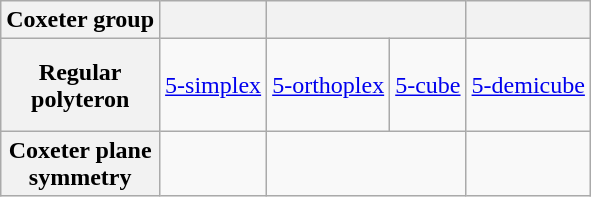<table class=wikitable>
<tr>
<th>Coxeter group</th>
<th></th>
<th colspan=2></th>
<th></th>
</tr>
<tr align=center>
<th>Regular<br>polyteron</th>
<td><br><a href='#'>5-simplex</a><br><br></td>
<td><br><a href='#'>5-orthoplex</a><br><br></td>
<td><br><a href='#'>5-cube</a><br><br></td>
<td><br><a href='#'>5-demicube</a><br><br></td>
</tr>
<tr align=center>
<th>Coxeter plane<br>symmetry</th>
<td></td>
<td colspan=2></td>
<td></td>
</tr>
</table>
